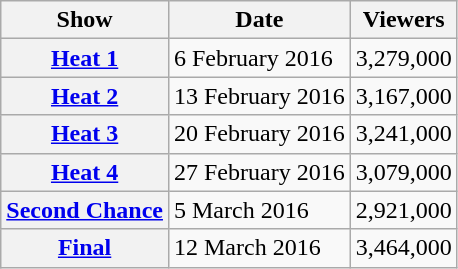<table class="wikitable plainrowheaders sortable" style="text-align:center">
<tr>
<th scope="col">Show</th>
<th scope="col">Date</th>
<th scope="col">Viewers</th>
</tr>
<tr>
<th scope="row" class="unsortable"><a href='#'>Heat 1</a></th>
<td style="text-align:left">6 February 2016</td>
<td>3,279,000</td>
</tr>
<tr>
<th scope="row" class="unsortable"><a href='#'>Heat 2</a></th>
<td style="text-align:left">13 February 2016</td>
<td>3,167,000</td>
</tr>
<tr>
<th scope="row" class="unsortable"><a href='#'>Heat 3</a></th>
<td style="text-align:left">20 February 2016</td>
<td>3,241,000</td>
</tr>
<tr>
<th scope="row" class="unsortable"><a href='#'>Heat 4</a></th>
<td style="text-align:left">27 February 2016</td>
<td>3,079,000</td>
</tr>
<tr>
<th scope="row" class="unsortable"><a href='#'>Second Chance</a></th>
<td style="text-align:left">5 March 2016</td>
<td>2,921,000</td>
</tr>
<tr>
<th scope="row" class="unsortable"><a href='#'>Final</a></th>
<td style="text-align:left">12 March 2016</td>
<td>3,464,000</td>
</tr>
</table>
